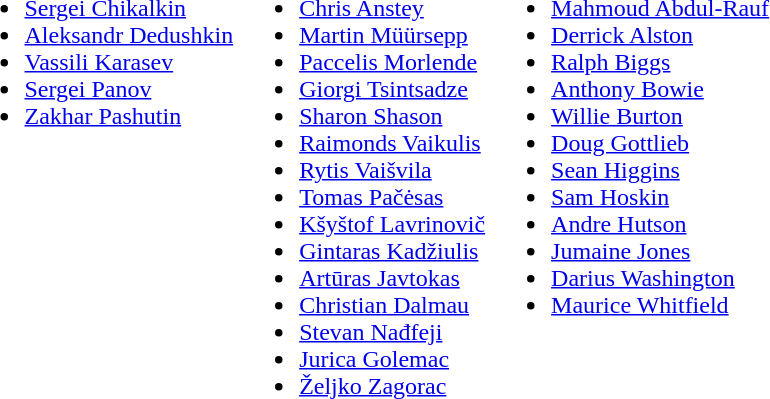<table>
<tr style="vertical-align: top;">
<td><br><ul><li> <a href='#'>Sergei Chikalkin</a></li><li> <a href='#'>Aleksandr Dedushkin</a></li><li> <a href='#'>Vassili Karasev</a></li><li> <a href='#'>Sergei Panov</a></li><li> <a href='#'>Zakhar Pashutin</a></li></ul></td>
<td><br><ul><li> <a href='#'>Chris Anstey</a></li><li> <a href='#'>Martin Müürsepp</a></li><li> <a href='#'>Paccelis Morlende</a></li><li> <a href='#'>Giorgi Tsintsadze</a></li><li> <a href='#'>Sharon Shason</a></li><li> <a href='#'>Raimonds Vaikulis</a></li><li> <a href='#'>Rytis Vaišvila</a></li><li> <a href='#'>Tomas Pačėsas</a></li><li> <a href='#'>Kšyštof Lavrinovič</a></li><li> <a href='#'>Gintaras Kadžiulis</a></li><li> <a href='#'>Artūras Javtokas</a></li><li> <a href='#'>Christian Dalmau</a></li><li> <a href='#'>Stevan Nađfeji</a></li><li> <a href='#'>Jurica Golemac</a></li><li> <a href='#'>Željko Zagorac</a></li></ul></td>
<td><br><ul><li> <a href='#'>Mahmoud Abdul-Rauf</a></li><li> <a href='#'>Derrick Alston</a></li><li> <a href='#'>Ralph Biggs</a></li><li> <a href='#'>Anthony Bowie</a></li><li> <a href='#'>Willie Burton</a></li><li> <a href='#'>Doug Gottlieb</a></li><li> <a href='#'>Sean Higgins</a></li><li> <a href='#'>Sam Hoskin</a></li><li> <a href='#'>Andre Hutson</a></li><li> <a href='#'>Jumaine Jones</a></li><li> <a href='#'>Darius Washington</a></li><li> <a href='#'>Maurice Whitfield</a></li></ul></td>
</tr>
</table>
